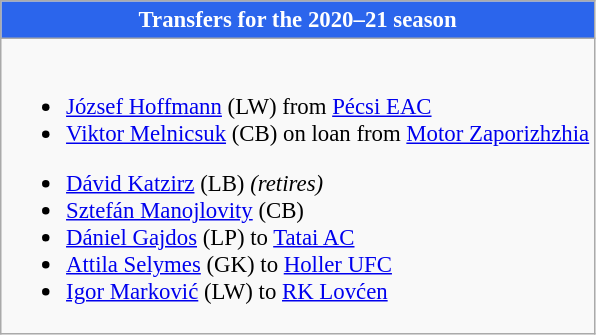<table class="wikitable collapsible collapsed" style="font-size:95%;">
<tr>
<th style="color:#FFFFFF; background:#2B65EC"> <strong>Transfers for the 2020–21 season</strong></th>
</tr>
<tr>
<td><br>
<ul><li> <a href='#'>József Hoffmann</a> (LW) from  <a href='#'>Pécsi EAC</a></li><li> <a href='#'>Viktor Melnicsuk</a> (CB) on loan from  <a href='#'>Motor Zaporizhzhia</a></li></ul><ul><li> <a href='#'>Dávid Katzirz</a> (LB) <em>(retires)</em></li><li> <a href='#'>Sztefán Manojlovity</a> (CB)</li><li> <a href='#'>Dániel Gajdos</a> (LP) to  <a href='#'>Tatai AC</a></li><li> <a href='#'>Attila Selymes</a> (GK) to  <a href='#'>Holler UFC</a></li><li> <a href='#'>Igor Marković</a> (LW) to  <a href='#'>RK Lovćen</a></li></ul></td>
</tr>
</table>
